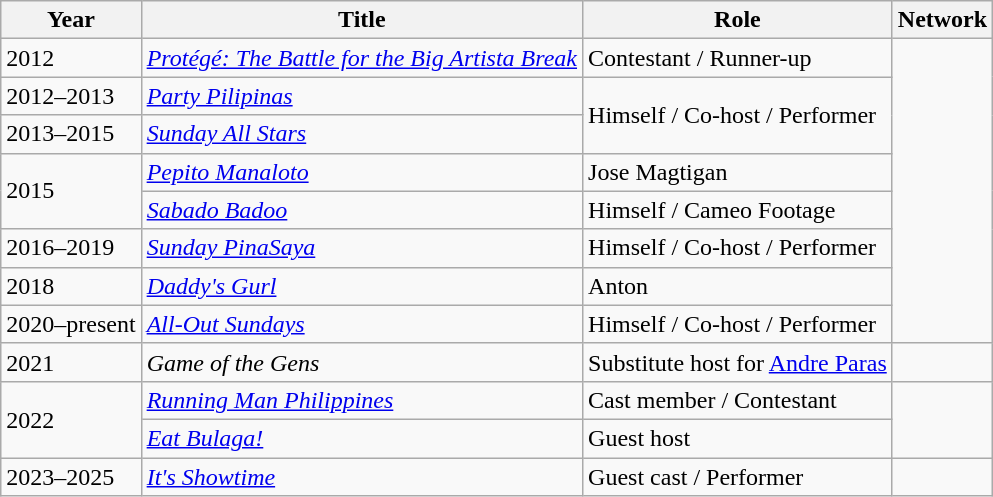<table class="wikitable sortable">
<tr>
<th>Year</th>
<th>Title</th>
<th>Role</th>
<th>Network</th>
</tr>
<tr>
<td>2012</td>
<td><em><a href='#'>Protégé: The Battle for the Big Artista Break</a></em></td>
<td>Contestant / Runner-up</td>
<td rowspan="8"></td>
</tr>
<tr>
<td>2012–2013</td>
<td><em><a href='#'>Party Pilipinas</a></em></td>
<td rowspan="2">Himself / Co-host / Performer</td>
</tr>
<tr>
<td>2013–2015</td>
<td><em><a href='#'>Sunday All Stars</a></em></td>
</tr>
<tr>
<td rowspan="2">2015</td>
<td><em><a href='#'>Pepito Manaloto</a></em></td>
<td>Jose Magtigan</td>
</tr>
<tr>
<td><em><a href='#'>Sabado Badoo</a></em></td>
<td>Himself / Cameo Footage</td>
</tr>
<tr>
<td>2016–2019</td>
<td><em><a href='#'>Sunday PinaSaya</a></em></td>
<td>Himself / Co-host / Performer</td>
</tr>
<tr>
<td>2018</td>
<td><em><a href='#'>Daddy's Gurl</a></em></td>
<td>Anton</td>
</tr>
<tr>
<td>2020–present</td>
<td><em><a href='#'>All-Out Sundays</a></em></td>
<td>Himself / Co-host / Performer</td>
</tr>
<tr>
<td>2021</td>
<td><em>Game of the Gens</em></td>
<td>Substitute host for <a href='#'>Andre Paras</a></td>
<td></td>
</tr>
<tr>
<td rowspan="2">2022</td>
<td><em><a href='#'>Running Man Philippines</a></em></td>
<td>Cast member / Contestant</td>
<td rowspan="2"></td>
</tr>
<tr>
<td><em><a href='#'>Eat Bulaga!</a></em></td>
<td>Guest host</td>
</tr>
<tr>
<td>2023–2025</td>
<td><em><a href='#'>It's Showtime</a></em></td>
<td>Guest cast / Performer</td>
<td></td>
</tr>
</table>
